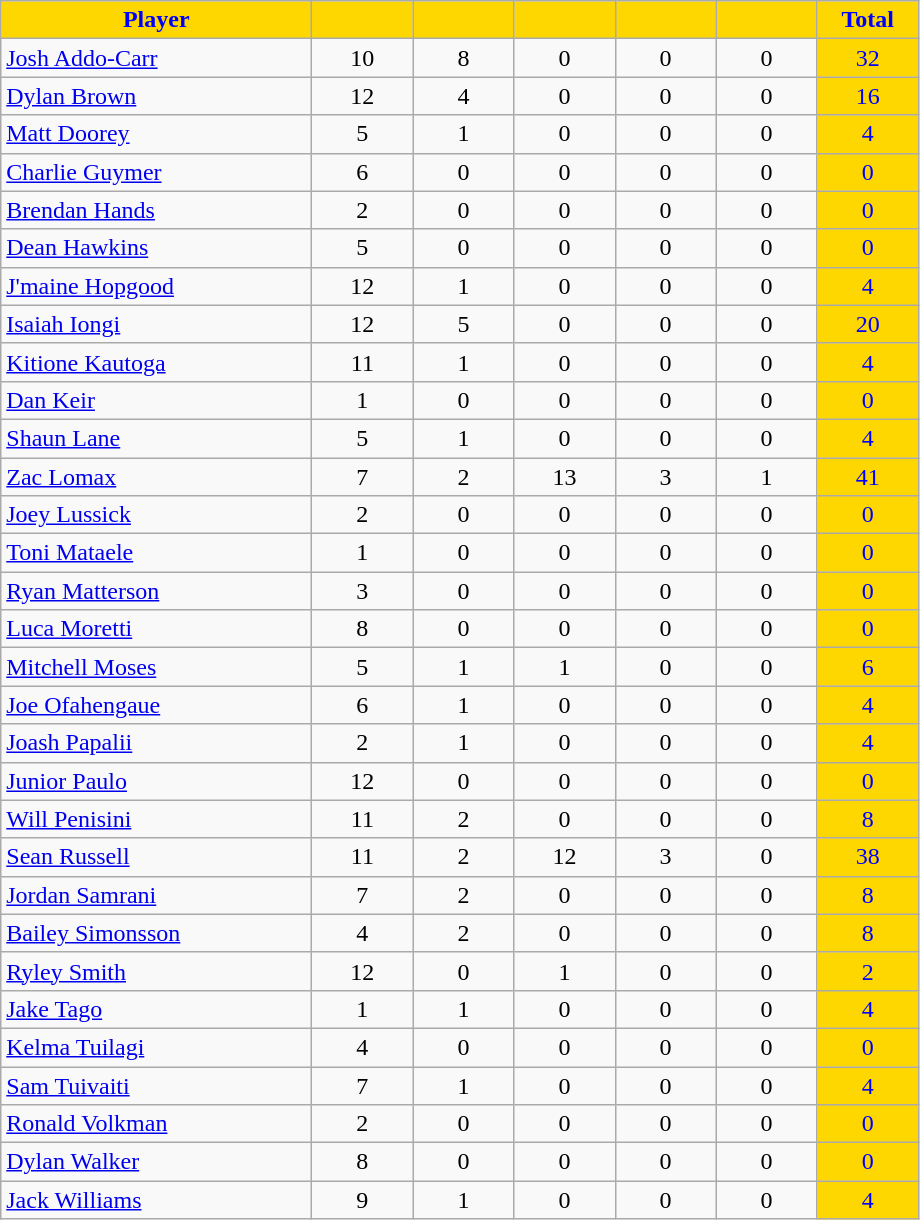<table class="wikitable sortable" style="text-align:center;">
<tr>
<th style="background:gold; color:blue; width:200px;">Player</th>
<th style="background:gold; color:blue; width:60px;"></th>
<th style="background:gold; color:blue; width:60px;"></th>
<th style="background:gold; color:blue; width:60px;"></th>
<th style="background:gold; color:blue; width:60px;"></th>
<th style="background:gold; color:blue; width:60px;"></th>
<th style="background:gold; color:blue; width:60px;">Total</th>
</tr>
<tr>
<td align="left"> <a href='#'>Josh Addo-Carr</a></td>
<td>10</td>
<td>8</td>
<td>0</td>
<td>0</td>
<td>0</td>
<td style="background:gold; color:blue">32</td>
</tr>
<tr>
<td align="left"> <a href='#'>Dylan Brown</a></td>
<td>12</td>
<td>4</td>
<td>0</td>
<td>0</td>
<td>0</td>
<td style="background:gold; color:blue">16</td>
</tr>
<tr>
<td align="left"> <a href='#'>Matt Doorey</a></td>
<td>5</td>
<td>1</td>
<td>0</td>
<td>0</td>
<td>0</td>
<td style="background:gold; color:blue">4</td>
</tr>
<tr>
<td align="left"> <a href='#'>Charlie Guymer</a></td>
<td>6</td>
<td>0</td>
<td>0</td>
<td>0</td>
<td>0</td>
<td style="background:gold; color:blue">0</td>
</tr>
<tr>
<td align="left"> <a href='#'>Brendan Hands</a></td>
<td>2</td>
<td>0</td>
<td>0</td>
<td>0</td>
<td>0</td>
<td style="background:gold; color:blue">0</td>
</tr>
<tr>
<td align="left"> <a href='#'>Dean Hawkins</a></td>
<td>5</td>
<td>0</td>
<td>0</td>
<td>0</td>
<td>0</td>
<td style="background:gold; color:blue">0</td>
</tr>
<tr>
<td align="left"> <a href='#'>J'maine Hopgood</a></td>
<td>12</td>
<td>1</td>
<td>0</td>
<td>0</td>
<td>0</td>
<td style="background:gold; color:blue">4</td>
</tr>
<tr>
<td align="left"> <a href='#'>Isaiah Iongi</a></td>
<td>12</td>
<td>5</td>
<td>0</td>
<td>0</td>
<td>0</td>
<td style="background:gold; color:blue">20</td>
</tr>
<tr>
<td align="left"> <a href='#'>Kitione Kautoga</a></td>
<td>11</td>
<td>1</td>
<td>0</td>
<td>0</td>
<td>0</td>
<td style="background:gold; color:blue">4</td>
</tr>
<tr>
<td align="left"> <a href='#'>Dan Keir</a></td>
<td>1</td>
<td>0</td>
<td>0</td>
<td>0</td>
<td>0</td>
<td style="background:gold; color:blue">0</td>
</tr>
<tr>
<td align="left"> <a href='#'>Shaun Lane</a></td>
<td>5</td>
<td>1</td>
<td>0</td>
<td>0</td>
<td>0</td>
<td style="background:gold; color:blue">4</td>
</tr>
<tr>
<td align="left"> <a href='#'>Zac Lomax</a></td>
<td>7</td>
<td>2</td>
<td>13</td>
<td>3</td>
<td>1</td>
<td style="background:gold; color:blue">41</td>
</tr>
<tr>
<td align="left"> <a href='#'>Joey Lussick</a></td>
<td>2</td>
<td>0</td>
<td>0</td>
<td>0</td>
<td>0</td>
<td style="background:gold; color:blue">0</td>
</tr>
<tr>
<td align="left"> <a href='#'>Toni Mataele</a></td>
<td>1</td>
<td>0</td>
<td>0</td>
<td>0</td>
<td>0</td>
<td style="background:gold; color:blue">0</td>
</tr>
<tr>
<td align="left"> <a href='#'>Ryan Matterson</a></td>
<td>3</td>
<td>0</td>
<td>0</td>
<td>0</td>
<td>0</td>
<td style="background:gold; color:blue">0</td>
</tr>
<tr>
<td align="left"> <a href='#'>Luca Moretti</a></td>
<td>8</td>
<td>0</td>
<td>0</td>
<td>0</td>
<td>0</td>
<td style="background:gold; color:blue">0</td>
</tr>
<tr>
<td align="left"> <a href='#'>Mitchell Moses</a></td>
<td>5</td>
<td>1</td>
<td>1</td>
<td>0</td>
<td>0</td>
<td style="background:gold; color:blue">6</td>
</tr>
<tr>
<td align="left"> <a href='#'>Joe Ofahengaue</a></td>
<td>6</td>
<td>1</td>
<td>0</td>
<td>0</td>
<td>0</td>
<td style="background:gold; color:blue">4</td>
</tr>
<tr>
<td align="left"> <a href='#'>Joash Papalii</a></td>
<td>2</td>
<td>1</td>
<td>0</td>
<td>0</td>
<td>0</td>
<td style="background:gold; color:blue">4</td>
</tr>
<tr>
<td align="left"> <a href='#'>Junior Paulo</a></td>
<td>12</td>
<td>0</td>
<td>0</td>
<td>0</td>
<td>0</td>
<td style="background:gold; color:blue">0</td>
</tr>
<tr>
<td align="left"> <a href='#'>Will Penisini</a></td>
<td>11</td>
<td>2</td>
<td>0</td>
<td>0</td>
<td>0</td>
<td style="background:gold; color:blue">8</td>
</tr>
<tr>
<td align="left"> <a href='#'>Sean Russell</a></td>
<td>11</td>
<td>2</td>
<td>12</td>
<td>3</td>
<td>0</td>
<td style="background:gold; color:blue">38</td>
</tr>
<tr>
<td align="left"> <a href='#'>Jordan Samrani</a></td>
<td>7</td>
<td>2</td>
<td>0</td>
<td>0</td>
<td>0</td>
<td style="background:gold; color:blue">8</td>
</tr>
<tr>
<td align="left"> <a href='#'>Bailey Simonsson</a></td>
<td>4</td>
<td>2</td>
<td>0</td>
<td>0</td>
<td>0</td>
<td style="background:gold; color:blue">8</td>
</tr>
<tr>
<td align="left"> <a href='#'>Ryley Smith</a></td>
<td>12</td>
<td>0</td>
<td>1</td>
<td>0</td>
<td>0</td>
<td style="background:gold; color:blue">2</td>
</tr>
<tr>
<td align="left"> <a href='#'>Jake Tago</a></td>
<td>1</td>
<td>1</td>
<td>0</td>
<td>0</td>
<td>0</td>
<td style="background:gold; color:blue">4</td>
</tr>
<tr>
<td align="left"> <a href='#'>Kelma Tuilagi</a></td>
<td>4</td>
<td>0</td>
<td>0</td>
<td>0</td>
<td>0</td>
<td style="background:gold; color:blue">0</td>
</tr>
<tr>
<td align="left"> <a href='#'>Sam Tuivaiti</a></td>
<td>7</td>
<td>1</td>
<td>0</td>
<td>0</td>
<td>0</td>
<td style="background:gold; color:blue">4</td>
</tr>
<tr>
<td align="left"> <a href='#'>Ronald Volkman</a></td>
<td>2</td>
<td>0</td>
<td>0</td>
<td>0</td>
<td>0</td>
<td style="background:gold; color:blue">0</td>
</tr>
<tr>
<td align="left"> <a href='#'>Dylan Walker</a></td>
<td>8</td>
<td>0</td>
<td>0</td>
<td>0</td>
<td>0</td>
<td style="background:gold; color:blue">0</td>
</tr>
<tr>
<td align="left"> <a href='#'>Jack Williams</a></td>
<td>9</td>
<td>1</td>
<td>0</td>
<td>0</td>
<td>0</td>
<td style="background:gold; color:blue">4</td>
</tr>
</table>
